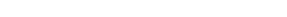<table style="width:22%; text-align:center;">
<tr style="color:white;">
<td style="background:"><strong>8</strong></td>
<td style="background:"><strong>4</strong></td>
<td style="background:"><strong>7</strong></td>
</tr>
</table>
